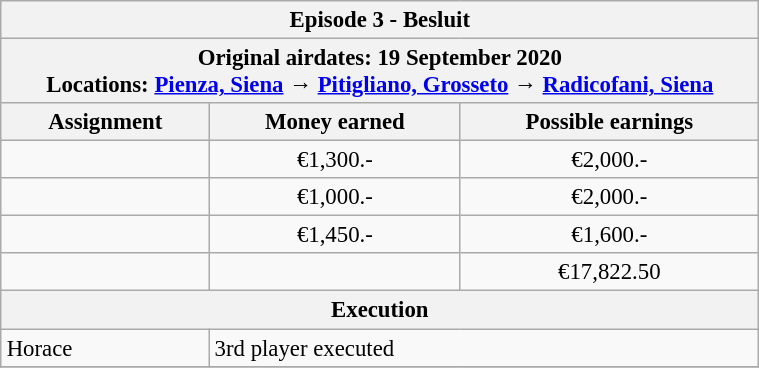<table class="wikitable" align="right" style="font-size: 95%; margin: 10px; width:40%">
<tr>
<th colspan=3>Episode 3 - Besluit</th>
</tr>
<tr>
<th colspan=3>Original airdates: 19 September 2020<br>Locations: <a href='#'>Pienza, Siena</a> → <a href='#'>Pitigliano, Grosseto</a> → <a href='#'>Radicofani, Siena</a></th>
</tr>
<tr>
<th>Assignment</th>
<th>Money earned</th>
<th>Possible earnings</th>
</tr>
<tr>
<td></td>
<td align="center">€1,300.-</td>
<td align="center">€2,000.-</td>
</tr>
<tr>
<td></td>
<td align="center">€1,000.-</td>
<td align="center">€2,000.-</td>
</tr>
<tr>
<td></td>
<td align="center">€1,450.-</td>
<td align="center">€1,600.-</td>
</tr>
<tr>
<td><strong></strong></td>
<td align="center"><strong></strong></td>
<td align="center">€17,822.50</td>
</tr>
<tr>
<th colspan=3>Execution</th>
</tr>
<tr>
<td>Horace</td>
<td colspan=2>3rd player executed</td>
</tr>
<tr>
</tr>
</table>
